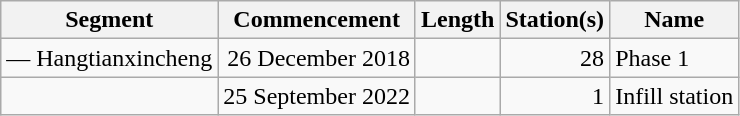<table class="wikitable" style="border-collapse: collapse; text-align: right;">
<tr>
<th>Segment</th>
<th>Commencement</th>
<th>Length</th>
<th>Station(s)</th>
<th>Name</th>
</tr>
<tr>
<td style="text-align: left;"> — Hangtianxincheng</td>
<td>26 December 2018</td>
<td></td>
<td>28</td>
<td style="text-align: left;">Phase 1</td>
</tr>
<tr>
<td style="text-align: left;"></td>
<td>25 September 2022</td>
<td></td>
<td>1</td>
<td style="text-align: left;">Infill station</td>
</tr>
</table>
